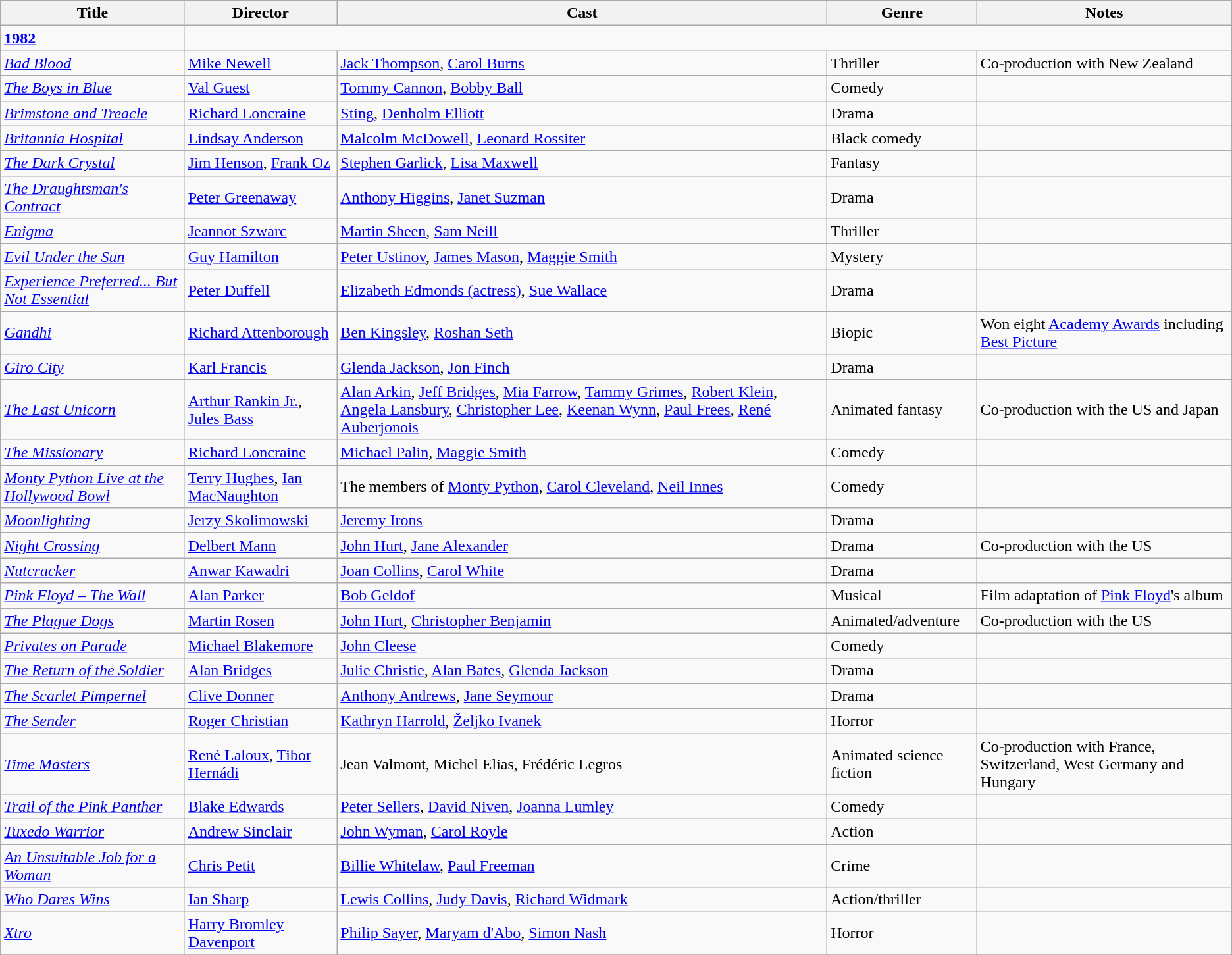<table class="wikitable">
<tr>
</tr>
<tr>
<th>Title</th>
<th>Director</th>
<th>Cast</th>
<th>Genre</th>
<th>Notes</th>
</tr>
<tr>
<td><strong><a href='#'>1982</a></strong></td>
</tr>
<tr>
<td><em><a href='#'>Bad Blood</a></em></td>
<td><a href='#'>Mike Newell</a></td>
<td><a href='#'>Jack Thompson</a>, <a href='#'>Carol Burns</a></td>
<td>Thriller</td>
<td>Co-production with New Zealand</td>
</tr>
<tr>
<td><em><a href='#'>The Boys in Blue</a></em></td>
<td><a href='#'>Val Guest</a></td>
<td><a href='#'>Tommy Cannon</a>, <a href='#'>Bobby Ball</a></td>
<td>Comedy</td>
<td></td>
</tr>
<tr>
<td><em><a href='#'>Brimstone and Treacle</a></em></td>
<td><a href='#'>Richard Loncraine</a></td>
<td><a href='#'>Sting</a>, <a href='#'>Denholm Elliott</a></td>
<td>Drama</td>
<td></td>
</tr>
<tr>
<td><em><a href='#'>Britannia Hospital</a></em></td>
<td><a href='#'>Lindsay Anderson</a></td>
<td><a href='#'>Malcolm McDowell</a>, <a href='#'>Leonard Rossiter</a></td>
<td>Black comedy</td>
<td></td>
</tr>
<tr>
<td><em><a href='#'>The Dark Crystal</a></em></td>
<td><a href='#'>Jim Henson</a>, <a href='#'>Frank Oz</a></td>
<td><a href='#'>Stephen Garlick</a>, <a href='#'>Lisa Maxwell</a></td>
<td>Fantasy</td>
<td></td>
</tr>
<tr>
<td><em><a href='#'>The Draughtsman's Contract</a></em></td>
<td><a href='#'>Peter Greenaway</a></td>
<td><a href='#'>Anthony Higgins</a>, <a href='#'>Janet Suzman</a></td>
<td>Drama</td>
<td></td>
</tr>
<tr>
<td><em><a href='#'>Enigma</a></em></td>
<td><a href='#'>Jeannot Szwarc</a></td>
<td><a href='#'>Martin Sheen</a>, <a href='#'>Sam Neill</a></td>
<td>Thriller</td>
<td></td>
</tr>
<tr>
<td><em><a href='#'>Evil Under the Sun</a></em></td>
<td><a href='#'>Guy Hamilton</a></td>
<td><a href='#'>Peter Ustinov</a>, <a href='#'>James Mason</a>, <a href='#'>Maggie Smith</a></td>
<td>Mystery</td>
<td></td>
</tr>
<tr>
<td><em><a href='#'>Experience Preferred... But Not Essential</a></em></td>
<td><a href='#'>Peter Duffell</a></td>
<td><a href='#'>Elizabeth Edmonds (actress)</a>, <a href='#'>Sue Wallace</a></td>
<td>Drama</td>
<td></td>
</tr>
<tr>
<td><em><a href='#'>Gandhi</a></em></td>
<td><a href='#'>Richard Attenborough</a></td>
<td><a href='#'>Ben Kingsley</a>, <a href='#'>Roshan Seth</a></td>
<td>Biopic</td>
<td>Won eight <a href='#'>Academy Awards</a> including <a href='#'>Best Picture</a></td>
</tr>
<tr>
<td><em><a href='#'>Giro City</a></em></td>
<td><a href='#'>Karl Francis</a></td>
<td><a href='#'>Glenda Jackson</a>, <a href='#'>Jon Finch</a></td>
<td>Drama</td>
<td></td>
</tr>
<tr>
<td><em><a href='#'>The Last Unicorn</a></em></td>
<td><a href='#'>Arthur Rankin Jr.</a>, <a href='#'>Jules Bass</a></td>
<td><a href='#'>Alan Arkin</a>, <a href='#'>Jeff Bridges</a>, <a href='#'>Mia Farrow</a>, <a href='#'>Tammy Grimes</a>, <a href='#'>Robert Klein</a>, <a href='#'>Angela Lansbury</a>, <a href='#'>Christopher Lee</a>, <a href='#'>Keenan Wynn</a>, <a href='#'>Paul Frees</a>, <a href='#'>René Auberjonois</a></td>
<td>Animated fantasy</td>
<td>Co-production with the US and Japan</td>
</tr>
<tr>
<td><em><a href='#'>The Missionary</a></em></td>
<td><a href='#'>Richard Loncraine</a></td>
<td><a href='#'>Michael Palin</a>, <a href='#'>Maggie Smith</a></td>
<td>Comedy</td>
<td></td>
</tr>
<tr>
<td><em><a href='#'>Monty Python Live at the Hollywood Bowl</a></em></td>
<td><a href='#'>Terry Hughes</a>, <a href='#'>Ian MacNaughton</a></td>
<td>The members of <a href='#'>Monty Python</a>, <a href='#'>Carol Cleveland</a>, <a href='#'>Neil Innes</a></td>
<td>Comedy</td>
<td></td>
</tr>
<tr>
<td><em><a href='#'>Moonlighting</a></em></td>
<td><a href='#'>Jerzy Skolimowski</a></td>
<td><a href='#'>Jeremy Irons</a></td>
<td>Drama</td>
<td></td>
</tr>
<tr>
<td><em><a href='#'>Night Crossing</a></em></td>
<td><a href='#'>Delbert Mann</a></td>
<td><a href='#'>John Hurt</a>, <a href='#'>Jane Alexander</a></td>
<td>Drama</td>
<td>Co-production with the US</td>
</tr>
<tr>
<td><em><a href='#'>Nutcracker</a></em></td>
<td><a href='#'>Anwar Kawadri</a></td>
<td><a href='#'>Joan Collins</a>, <a href='#'>Carol White</a></td>
<td>Drama</td>
<td></td>
</tr>
<tr>
<td><em><a href='#'>Pink Floyd – The Wall</a></em></td>
<td><a href='#'>Alan Parker</a></td>
<td><a href='#'>Bob Geldof</a></td>
<td>Musical</td>
<td>Film adaptation of <a href='#'>Pink Floyd</a>'s album</td>
</tr>
<tr>
<td><em><a href='#'>The Plague Dogs</a></em></td>
<td><a href='#'>Martin Rosen</a></td>
<td><a href='#'>John Hurt</a>, <a href='#'>Christopher Benjamin</a></td>
<td>Animated/adventure</td>
<td>Co-production with the US</td>
</tr>
<tr>
<td><em><a href='#'>Privates on Parade</a></em></td>
<td><a href='#'>Michael Blakemore</a></td>
<td><a href='#'>John Cleese</a></td>
<td>Comedy</td>
<td></td>
</tr>
<tr>
<td><em><a href='#'>The Return of the Soldier</a></em></td>
<td><a href='#'>Alan Bridges</a></td>
<td><a href='#'>Julie Christie</a>, <a href='#'>Alan Bates</a>, <a href='#'>Glenda Jackson</a></td>
<td>Drama</td>
<td></td>
</tr>
<tr>
<td><em><a href='#'>The Scarlet Pimpernel</a></em></td>
<td><a href='#'>Clive Donner</a></td>
<td><a href='#'>Anthony Andrews</a>, <a href='#'>Jane Seymour</a></td>
<td>Drama</td>
<td></td>
</tr>
<tr>
<td><em><a href='#'>The Sender</a></em></td>
<td><a href='#'>Roger Christian</a></td>
<td><a href='#'>Kathryn Harrold</a>, <a href='#'>Željko Ivanek</a></td>
<td>Horror</td>
<td></td>
</tr>
<tr>
<td><em><a href='#'>Time Masters</a></em></td>
<td><a href='#'>René Laloux</a>, <a href='#'>Tibor Hernádi</a></td>
<td>Jean Valmont, Michel Elias, Frédéric Legros</td>
<td>Animated science fiction</td>
<td>Co-production with France, Switzerland, West Germany and Hungary</td>
</tr>
<tr>
<td><em><a href='#'>Trail of the Pink Panther</a></em></td>
<td><a href='#'>Blake Edwards</a></td>
<td><a href='#'>Peter Sellers</a>, <a href='#'>David Niven</a>, <a href='#'>Joanna Lumley</a></td>
<td>Comedy</td>
<td></td>
</tr>
<tr>
<td><em><a href='#'>Tuxedo Warrior</a></em></td>
<td><a href='#'>Andrew Sinclair</a></td>
<td><a href='#'>John Wyman</a>, <a href='#'>Carol Royle</a></td>
<td>Action</td>
<td></td>
</tr>
<tr>
<td><em><a href='#'>An Unsuitable Job for a Woman</a></em></td>
<td><a href='#'>Chris Petit</a></td>
<td><a href='#'>Billie Whitelaw</a>, <a href='#'>Paul Freeman</a></td>
<td>Crime</td>
<td></td>
</tr>
<tr>
<td><em><a href='#'>Who Dares Wins</a></em></td>
<td><a href='#'>Ian Sharp</a></td>
<td><a href='#'>Lewis Collins</a>, <a href='#'>Judy Davis</a>, <a href='#'>Richard Widmark</a></td>
<td>Action/thriller</td>
<td></td>
</tr>
<tr>
<td><em><a href='#'>Xtro</a></em></td>
<td><a href='#'>Harry Bromley Davenport</a></td>
<td><a href='#'>Philip Sayer</a>, <a href='#'>Maryam d'Abo</a>, <a href='#'>Simon Nash</a></td>
<td>Horror</td>
<td></td>
</tr>
<tr>
</tr>
</table>
